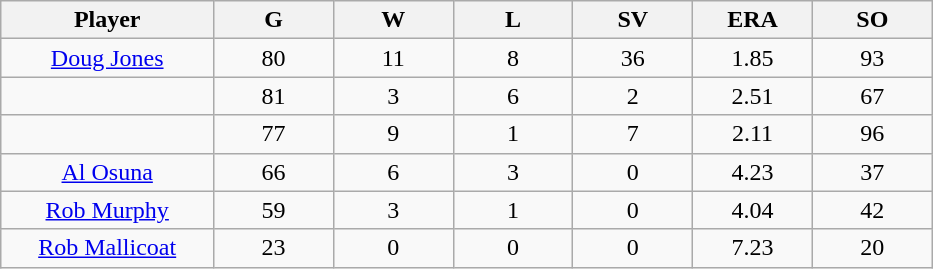<table class="wikitable sortable">
<tr>
<th bgcolor="#DDDDFF" width="16%">Player</th>
<th bgcolor="#DDDDFF" width="9%">G</th>
<th bgcolor="#DDDDFF" width="9%">W</th>
<th bgcolor="#DDDDFF" width="9%">L</th>
<th bgcolor="#DDDDFF" width="9%">SV</th>
<th bgcolor="#DDDDFF" width="9%">ERA</th>
<th bgcolor="#DDDDFF" width="9%">SO</th>
</tr>
<tr align="center">
<td><a href='#'>Doug Jones</a></td>
<td>80</td>
<td>11</td>
<td>8</td>
<td>36</td>
<td>1.85</td>
<td>93</td>
</tr>
<tr align=center>
<td></td>
<td>81</td>
<td>3</td>
<td>6</td>
<td>2</td>
<td>2.51</td>
<td>67</td>
</tr>
<tr align="center">
<td></td>
<td>77</td>
<td>9</td>
<td>1</td>
<td>7</td>
<td>2.11</td>
<td>96</td>
</tr>
<tr align="center">
<td><a href='#'>Al Osuna</a></td>
<td>66</td>
<td>6</td>
<td>3</td>
<td>0</td>
<td>4.23</td>
<td>37</td>
</tr>
<tr align=center>
<td><a href='#'>Rob Murphy</a></td>
<td>59</td>
<td>3</td>
<td>1</td>
<td>0</td>
<td>4.04</td>
<td>42</td>
</tr>
<tr align=center>
<td><a href='#'>Rob Mallicoat</a></td>
<td>23</td>
<td>0</td>
<td>0</td>
<td>0</td>
<td>7.23</td>
<td>20</td>
</tr>
</table>
